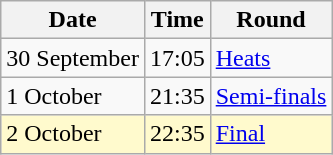<table class="wikitable">
<tr>
<th>Date</th>
<th>Time</th>
<th>Round</th>
</tr>
<tr>
<td>30 September</td>
<td>17:05</td>
<td><a href='#'>Heats</a></td>
</tr>
<tr>
<td>1 October</td>
<td>21:35</td>
<td><a href='#'>Semi-finals</a></td>
</tr>
<tr style=background:lemonchiffon>
<td>2 October</td>
<td>22:35</td>
<td><a href='#'>Final</a></td>
</tr>
</table>
